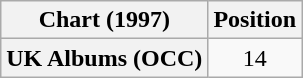<table class="wikitable plainrowheaders" style="text-align:center">
<tr>
<th scope="col">Chart (1997)</th>
<th scope="col">Position</th>
</tr>
<tr>
<th scope="row">UK Albums (OCC)</th>
<td>14</td>
</tr>
</table>
